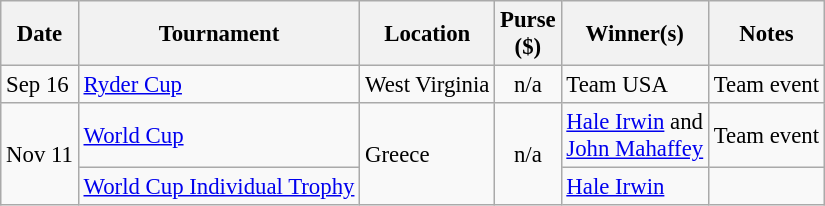<table class="wikitable" style="font-size:95%">
<tr>
<th>Date</th>
<th>Tournament</th>
<th>Location</th>
<th>Purse<br>($)</th>
<th>Winner(s)</th>
<th>Notes</th>
</tr>
<tr>
<td>Sep 16</td>
<td><a href='#'>Ryder Cup</a></td>
<td>West Virginia</td>
<td align=center>n/a</td>
<td> Team USA</td>
<td>Team event</td>
</tr>
<tr>
<td rowspan=2>Nov 11</td>
<td><a href='#'>World Cup</a></td>
<td rowspan=2>Greece</td>
<td rowspan=2 align=center>n/a</td>
<td> <a href='#'>Hale Irwin</a> and<br> <a href='#'>John Mahaffey</a></td>
<td>Team event</td>
</tr>
<tr>
<td><a href='#'>World Cup Individual Trophy</a></td>
<td> <a href='#'>Hale Irwin</a></td>
<td></td>
</tr>
</table>
